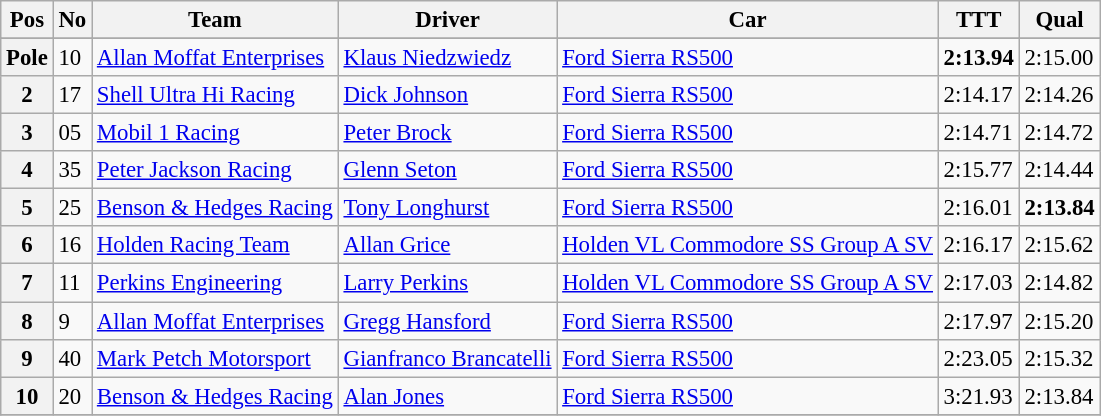<table class="wikitable sortable" style="font-size: 95%;">
<tr>
<th>Pos</th>
<th>No</th>
<th>Team</th>
<th>Driver</th>
<th>Car</th>
<th>TTT</th>
<th>Qual</th>
</tr>
<tr>
</tr>
<tr>
<th>Pole</th>
<td>10</td>
<td><a href='#'>Allan Moffat Enterprises</a></td>
<td> <a href='#'>Klaus Niedzwiedz</a></td>
<td><a href='#'>Ford Sierra RS500</a></td>
<td><strong>2:13.94</strong></td>
<td>2:15.00</td>
</tr>
<tr>
<th>2</th>
<td>17</td>
<td><a href='#'>Shell Ultra Hi Racing</a></td>
<td> <a href='#'>Dick Johnson</a></td>
<td><a href='#'>Ford Sierra RS500</a></td>
<td>2:14.17</td>
<td>2:14.26</td>
</tr>
<tr>
<th>3</th>
<td>05</td>
<td><a href='#'>Mobil 1 Racing</a></td>
<td> <a href='#'>Peter Brock</a></td>
<td><a href='#'>Ford Sierra RS500</a></td>
<td>2:14.71</td>
<td>2:14.72</td>
</tr>
<tr>
<th>4</th>
<td>35</td>
<td><a href='#'>Peter Jackson Racing</a></td>
<td> <a href='#'>Glenn Seton</a></td>
<td><a href='#'>Ford Sierra RS500</a></td>
<td>2:15.77</td>
<td>2:14.44</td>
</tr>
<tr>
<th>5</th>
<td>25</td>
<td><a href='#'>Benson & Hedges Racing</a></td>
<td> <a href='#'>Tony Longhurst</a></td>
<td><a href='#'>Ford Sierra RS500</a></td>
<td>2:16.01</td>
<td><strong>2:13.84</strong></td>
</tr>
<tr>
<th>6</th>
<td>16</td>
<td><a href='#'>Holden Racing Team</a></td>
<td> <a href='#'>Allan Grice</a></td>
<td><a href='#'>Holden VL Commodore SS Group A SV</a></td>
<td>2:16.17</td>
<td>2:15.62</td>
</tr>
<tr>
<th>7</th>
<td>11</td>
<td><a href='#'>Perkins Engineering</a></td>
<td> <a href='#'>Larry Perkins</a></td>
<td><a href='#'>Holden VL Commodore SS Group A SV</a></td>
<td>2:17.03</td>
<td>2:14.82</td>
</tr>
<tr>
<th>8</th>
<td>9</td>
<td><a href='#'>Allan Moffat Enterprises</a></td>
<td> <a href='#'>Gregg Hansford</a></td>
<td><a href='#'>Ford Sierra RS500</a></td>
<td>2:17.97</td>
<td>2:15.20</td>
</tr>
<tr>
<th>9</th>
<td>40</td>
<td><a href='#'>Mark Petch Motorsport</a></td>
<td> <a href='#'>Gianfranco Brancatelli</a></td>
<td><a href='#'>Ford Sierra RS500</a></td>
<td>2:23.05</td>
<td>2:15.32</td>
</tr>
<tr>
<th>10</th>
<td>20</td>
<td><a href='#'>Benson & Hedges Racing</a></td>
<td> <a href='#'>Alan Jones</a></td>
<td><a href='#'>Ford Sierra RS500</a></td>
<td>3:21.93</td>
<td>2:13.84</td>
</tr>
<tr>
</tr>
</table>
